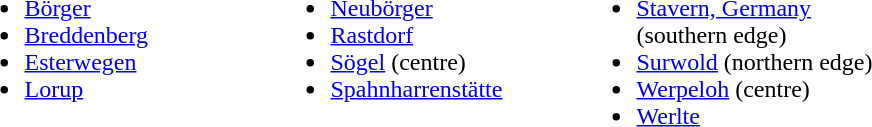<table>
<tr>
<td width="200" valign="top"><br><ul><li><a href='#'>Börger</a></li><li><a href='#'>Breddenberg</a></li><li><a href='#'>Esterwegen</a></li><li><a href='#'>Lorup</a></li></ul></td>
<td width="200" valign="top"><br><ul><li><a href='#'>Neubörger</a></li><li><a href='#'>Rastdorf</a></li><li><a href='#'>Sögel</a> (centre)</li><li><a href='#'>Spahnharrenstätte</a></li></ul></td>
<td width="200" valign="top"><br><ul><li><a href='#'>Stavern, Germany</a> (southern edge)</li><li><a href='#'>Surwold</a> (northern edge)</li><li><a href='#'>Werpeloh</a> (centre)</li><li><a href='#'>Werlte</a></li></ul></td>
</tr>
</table>
